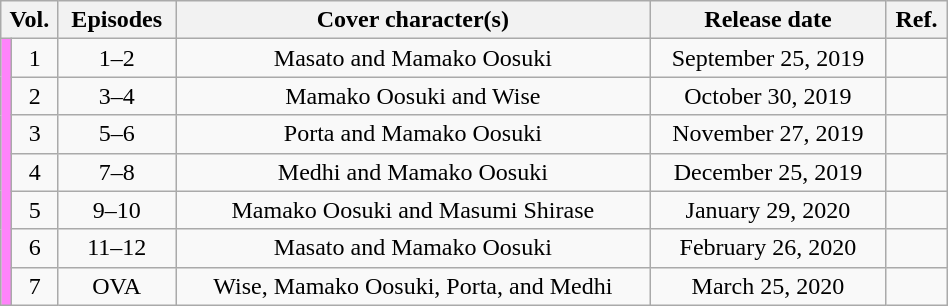<table class="wikitable" style="text-align: center; width: 50%;">
<tr>
<th colspan="2">Vol.</th>
<th>Episodes</th>
<th>Cover character(s)</th>
<th>Release date</th>
<th>Ref.</th>
</tr>
<tr>
<td rowspan="7" width="1%" style="background: #FF83FA;"></td>
<td>1</td>
<td>1–2</td>
<td>Masato and Mamako Oosuki</td>
<td>September 25, 2019</td>
<td></td>
</tr>
<tr>
<td>2</td>
<td>3–4</td>
<td>Mamako Oosuki and Wise</td>
<td>October 30, 2019</td>
<td></td>
</tr>
<tr>
<td>3</td>
<td>5–6</td>
<td>Porta and Mamako Oosuki</td>
<td>November 27, 2019</td>
<td></td>
</tr>
<tr>
<td>4</td>
<td>7–8</td>
<td>Medhi and Mamako Oosuki</td>
<td>December 25, 2019</td>
<td></td>
</tr>
<tr>
<td>5</td>
<td>9–10</td>
<td>Mamako Oosuki and Masumi Shirase</td>
<td>January 29, 2020</td>
<td></td>
</tr>
<tr>
<td>6</td>
<td>11–12</td>
<td>Masato and Mamako Oosuki</td>
<td>February 26, 2020</td>
<td></td>
</tr>
<tr>
<td>7</td>
<td>OVA</td>
<td>Wise, Mamako Oosuki, Porta, and Medhi</td>
<td>March 25, 2020</td>
<td></td>
</tr>
</table>
